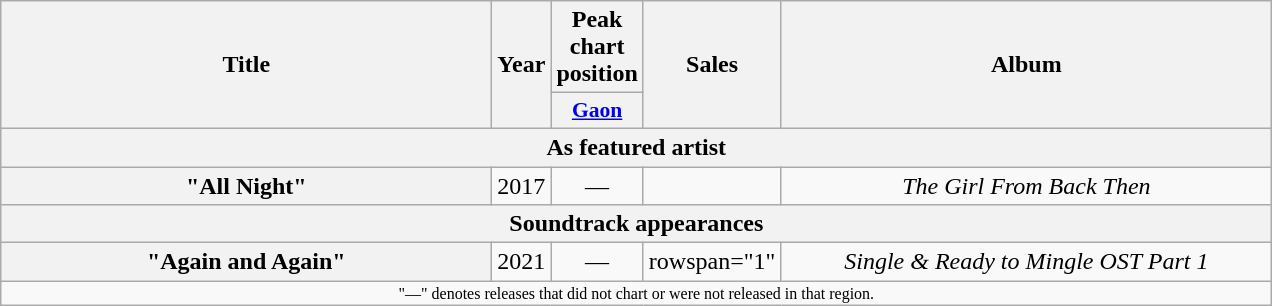<table class="wikitable plainrowheaders" style="text-align:center">
<tr>
<th scope="col" rowspan="2" style="width:20em;">Title</th>
<th scope="col" rowspan="2">Year</th>
<th scope="col">Peak chart position</th>
<th scope="col" rowspan="2">Sales</th>
<th scope="col" rowspan="2" style="width:20em;">Album</th>
</tr>
<tr>
<th style="width:3em;font-size:90%"><a href='#'>Gaon</a><br></th>
</tr>
<tr>
<th colspan="6">As featured artist</th>
</tr>
<tr>
<th scope="row">"All Night"<br></th>
<td>2017</td>
<td>—</td>
<td></td>
<td><em>The Girl From Back Then</em></td>
</tr>
<tr>
<th colspan="6">Soundtrack appearances</th>
</tr>
<tr>
<th scope="row">"Again and Again" </th>
<td rowspan="1">2021</td>
<td>—</td>
<td>rowspan="1"  </td>
<td><em>Single & Ready to Mingle OST Part 1</em></td>
</tr>
<tr>
<td colspan="6" style="font-size:8pt">"—" denotes releases that did not chart or were not released in that region.</td>
</tr>
</table>
